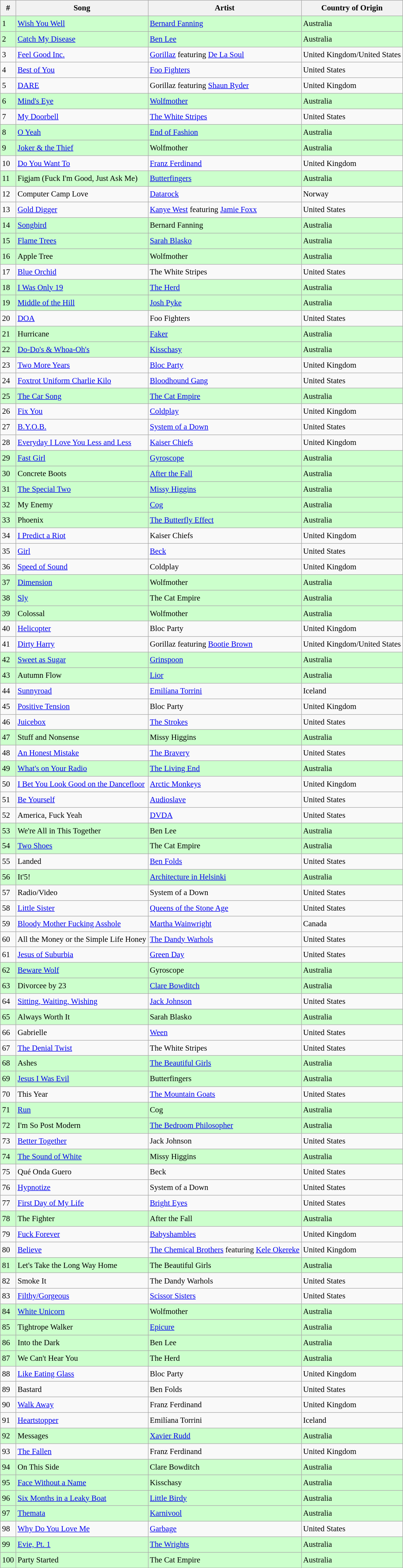<table class="wikitable sortable" style="font-size:0.95em;line-height:1.5em;">
<tr>
<th>#</th>
<th>Song</th>
<th>Artist</th>
<th>Country of Origin</th>
</tr>
<tr style="background:#ccffcc">
<td>1</td>
<td><a href='#'>Wish You Well</a></td>
<td><a href='#'>Bernard Fanning</a></td>
<td>Australia</td>
</tr>
<tr style="background:#ccffcc">
<td>2</td>
<td><a href='#'>Catch My Disease</a></td>
<td><a href='#'>Ben Lee</a></td>
<td>Australia</td>
</tr>
<tr>
<td>3</td>
<td><a href='#'>Feel Good Inc.</a></td>
<td><a href='#'>Gorillaz</a> featuring <a href='#'>De La Soul</a></td>
<td>United Kingdom/United States</td>
</tr>
<tr>
<td>4</td>
<td><a href='#'>Best of You</a></td>
<td><a href='#'>Foo Fighters</a></td>
<td>United States</td>
</tr>
<tr>
<td>5</td>
<td><a href='#'>DARE</a></td>
<td>Gorillaz featuring <a href='#'>Shaun Ryder</a></td>
<td>United Kingdom</td>
</tr>
<tr style="background:#ccffcc">
<td>6</td>
<td><a href='#'>Mind's Eye</a></td>
<td><a href='#'>Wolfmother</a></td>
<td>Australia</td>
</tr>
<tr>
<td>7</td>
<td><a href='#'>My Doorbell</a></td>
<td><a href='#'>The White Stripes</a></td>
<td>United States</td>
</tr>
<tr style="background:#ccffcc">
<td>8</td>
<td><a href='#'>O Yeah</a></td>
<td><a href='#'>End of Fashion</a></td>
<td>Australia</td>
</tr>
<tr style="background:#ccffcc">
<td>9</td>
<td><a href='#'>Joker & the Thief</a></td>
<td>Wolfmother</td>
<td>Australia</td>
</tr>
<tr>
<td>10</td>
<td><a href='#'>Do You Want To</a></td>
<td><a href='#'>Franz Ferdinand</a></td>
<td>United Kingdom</td>
</tr>
<tr style="background:#ccffcc">
<td>11</td>
<td>Figjam (Fuck I'm Good, Just Ask Me)</td>
<td><a href='#'>Butterfingers</a></td>
<td>Australia</td>
</tr>
<tr>
<td>12</td>
<td>Computer Camp Love</td>
<td><a href='#'>Datarock</a></td>
<td>Norway</td>
</tr>
<tr>
<td>13</td>
<td><a href='#'>Gold Digger</a></td>
<td><a href='#'>Kanye West</a> featuring <a href='#'>Jamie Foxx</a></td>
<td>United States</td>
</tr>
<tr style="background:#ccffcc">
<td>14</td>
<td><a href='#'>Songbird</a></td>
<td>Bernard Fanning</td>
<td>Australia</td>
</tr>
<tr style="background:#ccffcc">
<td>15</td>
<td><a href='#'>Flame Trees</a></td>
<td><a href='#'>Sarah Blasko</a></td>
<td>Australia</td>
</tr>
<tr style="background:#ccffcc">
<td>16</td>
<td>Apple Tree</td>
<td>Wolfmother</td>
<td>Australia</td>
</tr>
<tr>
<td>17</td>
<td><a href='#'>Blue Orchid</a></td>
<td>The White Stripes</td>
<td>United States</td>
</tr>
<tr style="background:#ccffcc">
<td>18</td>
<td><a href='#'>I Was Only 19</a></td>
<td><a href='#'>The Herd</a></td>
<td>Australia</td>
</tr>
<tr style="background:#ccffcc">
<td>19</td>
<td><a href='#'>Middle of the Hill</a></td>
<td><a href='#'>Josh Pyke</a></td>
<td>Australia</td>
</tr>
<tr>
<td>20</td>
<td><a href='#'>DOA</a></td>
<td>Foo Fighters</td>
<td>United States</td>
</tr>
<tr style="background:#ccffcc">
<td>21</td>
<td>Hurricane</td>
<td><a href='#'>Faker</a></td>
<td>Australia</td>
</tr>
<tr style="background:#ccffcc">
<td>22</td>
<td><a href='#'>Do-Do's & Whoa-Oh's</a></td>
<td><a href='#'>Kisschasy</a></td>
<td>Australia</td>
</tr>
<tr>
<td>23</td>
<td><a href='#'>Two More Years</a></td>
<td><a href='#'>Bloc Party</a></td>
<td>United Kingdom</td>
</tr>
<tr>
<td>24</td>
<td><a href='#'>Foxtrot Uniform Charlie Kilo</a></td>
<td><a href='#'>Bloodhound Gang</a></td>
<td>United States</td>
</tr>
<tr style="background:#ccffcc">
<td>25</td>
<td><a href='#'>The Car Song</a></td>
<td><a href='#'>The Cat Empire</a></td>
<td>Australia</td>
</tr>
<tr>
<td>26</td>
<td><a href='#'>Fix You</a></td>
<td><a href='#'>Coldplay</a></td>
<td>United Kingdom</td>
</tr>
<tr>
<td>27</td>
<td><a href='#'>B.Y.O.B.</a></td>
<td><a href='#'>System of a Down</a></td>
<td>United States</td>
</tr>
<tr>
<td>28</td>
<td><a href='#'>Everyday I Love You Less and Less</a></td>
<td><a href='#'>Kaiser Chiefs</a></td>
<td>United Kingdom</td>
</tr>
<tr style="background:#ccffcc">
<td>29</td>
<td><a href='#'>Fast Girl</a></td>
<td><a href='#'>Gyroscope</a></td>
<td>Australia</td>
</tr>
<tr style="background:#ccffcc">
<td>30</td>
<td>Concrete Boots</td>
<td><a href='#'>After the Fall</a></td>
<td>Australia</td>
</tr>
<tr style="background:#ccffcc">
<td>31</td>
<td><a href='#'>The Special Two</a></td>
<td><a href='#'>Missy Higgins</a></td>
<td>Australia</td>
</tr>
<tr style="background:#ccffcc">
<td>32</td>
<td>My Enemy</td>
<td><a href='#'>Cog</a></td>
<td>Australia</td>
</tr>
<tr style="background:#ccffcc">
<td>33</td>
<td>Phoenix</td>
<td><a href='#'>The Butterfly Effect</a></td>
<td>Australia</td>
</tr>
<tr>
<td>34</td>
<td><a href='#'>I Predict a Riot</a></td>
<td>Kaiser Chiefs</td>
<td>United Kingdom</td>
</tr>
<tr>
<td>35</td>
<td><a href='#'>Girl</a></td>
<td><a href='#'>Beck</a></td>
<td>United States</td>
</tr>
<tr>
<td>36</td>
<td><a href='#'>Speed of Sound</a></td>
<td>Coldplay</td>
<td>United Kingdom</td>
</tr>
<tr style="background:#ccffcc">
<td>37</td>
<td><a href='#'>Dimension</a></td>
<td>Wolfmother</td>
<td>Australia</td>
</tr>
<tr style="background:#ccffcc">
<td>38</td>
<td><a href='#'>Sly</a></td>
<td>The Cat Empire</td>
<td>Australia</td>
</tr>
<tr style="background:#ccffcc">
<td>39</td>
<td>Colossal</td>
<td>Wolfmother</td>
<td>Australia</td>
</tr>
<tr>
<td>40</td>
<td><a href='#'>Helicopter</a></td>
<td>Bloc Party</td>
<td>United Kingdom</td>
</tr>
<tr>
<td>41</td>
<td><a href='#'>Dirty Harry</a></td>
<td>Gorillaz featuring <a href='#'>Bootie Brown</a></td>
<td>United Kingdom/United States</td>
</tr>
<tr style="background:#ccffcc">
<td>42</td>
<td><a href='#'>Sweet as Sugar</a></td>
<td><a href='#'>Grinspoon</a></td>
<td>Australia</td>
</tr>
<tr style="background:#ccffcc">
<td>43</td>
<td>Autumn Flow</td>
<td><a href='#'>Lior</a></td>
<td>Australia</td>
</tr>
<tr>
<td>44</td>
<td><a href='#'>Sunnyroad</a></td>
<td><a href='#'>Emilíana Torrini</a></td>
<td>Iceland</td>
</tr>
<tr>
<td>45</td>
<td><a href='#'>Positive Tension</a></td>
<td>Bloc Party</td>
<td>United Kingdom</td>
</tr>
<tr>
<td>46</td>
<td><a href='#'>Juicebox</a></td>
<td><a href='#'>The Strokes</a></td>
<td>United States</td>
</tr>
<tr style="background:#ccffcc">
<td>47</td>
<td>Stuff and Nonsense</td>
<td>Missy Higgins</td>
<td>Australia</td>
</tr>
<tr>
<td>48</td>
<td><a href='#'>An Honest Mistake</a></td>
<td><a href='#'>The Bravery</a></td>
<td>United States</td>
</tr>
<tr style="background:#ccffcc">
<td>49</td>
<td><a href='#'>What's on Your Radio</a></td>
<td><a href='#'>The Living End</a></td>
<td>Australia</td>
</tr>
<tr>
<td>50</td>
<td><a href='#'>I Bet You Look Good on the Dancefloor</a></td>
<td><a href='#'>Arctic Monkeys</a></td>
<td>United Kingdom</td>
</tr>
<tr>
<td>51</td>
<td><a href='#'>Be Yourself</a></td>
<td><a href='#'>Audioslave</a></td>
<td>United States</td>
</tr>
<tr>
<td>52</td>
<td>America, Fuck Yeah</td>
<td><a href='#'>DVDA</a></td>
<td>United States</td>
</tr>
<tr style="background:#ccffcc">
<td>53</td>
<td>We're All in This Together</td>
<td>Ben Lee</td>
<td>Australia</td>
</tr>
<tr style="background:#ccffcc">
<td>54</td>
<td><a href='#'>Two Shoes</a></td>
<td>The Cat Empire</td>
<td>Australia</td>
</tr>
<tr>
<td>55</td>
<td>Landed</td>
<td><a href='#'>Ben Folds</a></td>
<td>United States</td>
</tr>
<tr style="background:#ccffcc">
<td>56</td>
<td>It'5!</td>
<td><a href='#'>Architecture in Helsinki</a></td>
<td>Australia</td>
</tr>
<tr>
<td>57</td>
<td>Radio/Video</td>
<td>System of a Down</td>
<td>United States</td>
</tr>
<tr>
<td>58</td>
<td><a href='#'>Little Sister</a></td>
<td><a href='#'>Queens of the Stone Age</a></td>
<td>United States</td>
</tr>
<tr>
<td>59</td>
<td><a href='#'>Bloody Mother Fucking Asshole</a></td>
<td><a href='#'>Martha Wainwright</a></td>
<td>Canada</td>
</tr>
<tr>
<td>60</td>
<td>All the Money or the Simple Life Honey</td>
<td><a href='#'>The Dandy Warhols</a></td>
<td>United States</td>
</tr>
<tr>
<td>61</td>
<td><a href='#'>Jesus of Suburbia</a></td>
<td><a href='#'>Green Day</a></td>
<td>United States</td>
</tr>
<tr style="background:#ccffcc">
<td>62</td>
<td><a href='#'>Beware Wolf</a></td>
<td>Gyroscope</td>
<td>Australia</td>
</tr>
<tr style="background:#ccffcc">
<td>63</td>
<td>Divorcee by 23</td>
<td><a href='#'>Clare Bowditch</a></td>
<td>Australia</td>
</tr>
<tr>
<td>64</td>
<td><a href='#'>Sitting, Waiting, Wishing</a></td>
<td><a href='#'>Jack Johnson</a></td>
<td>United States</td>
</tr>
<tr style="background:#ccffcc">
<td>65</td>
<td>Always Worth It</td>
<td>Sarah Blasko</td>
<td>Australia</td>
</tr>
<tr>
<td>66</td>
<td>Gabrielle</td>
<td><a href='#'>Ween</a></td>
<td>United States</td>
</tr>
<tr>
<td>67</td>
<td><a href='#'>The Denial Twist</a></td>
<td>The White Stripes</td>
<td>United States</td>
</tr>
<tr style="background:#ccffcc">
<td>68</td>
<td>Ashes</td>
<td><a href='#'>The Beautiful Girls</a></td>
<td>Australia</td>
</tr>
<tr style="background:#ccffcc">
<td>69</td>
<td><a href='#'>Jesus I Was Evil</a></td>
<td>Butterfingers</td>
<td>Australia</td>
</tr>
<tr>
<td>70</td>
<td>This Year</td>
<td><a href='#'>The Mountain Goats</a></td>
<td>United States</td>
</tr>
<tr style="background:#ccffcc">
<td>71</td>
<td><a href='#'>Run</a></td>
<td>Cog</td>
<td>Australia</td>
</tr>
<tr style="background:#ccffcc">
<td>72</td>
<td>I'm So Post Modern</td>
<td><a href='#'>The Bedroom Philosopher</a></td>
<td>Australia</td>
</tr>
<tr>
<td>73</td>
<td><a href='#'>Better Together</a></td>
<td>Jack Johnson</td>
<td>United States</td>
</tr>
<tr style="background:#ccffcc">
<td>74</td>
<td><a href='#'>The Sound of White</a></td>
<td>Missy Higgins</td>
<td>Australia</td>
</tr>
<tr>
<td>75</td>
<td>Qué Onda Guero</td>
<td>Beck</td>
<td>United States</td>
</tr>
<tr>
<td>76</td>
<td><a href='#'>Hypnotize</a></td>
<td>System of a Down</td>
<td>United States</td>
</tr>
<tr>
<td>77</td>
<td><a href='#'>First Day of My Life</a></td>
<td><a href='#'>Bright Eyes</a></td>
<td>United States</td>
</tr>
<tr style="background:#ccffcc">
<td>78</td>
<td>The Fighter</td>
<td>After the Fall</td>
<td>Australia</td>
</tr>
<tr>
<td>79</td>
<td><a href='#'>Fuck Forever</a></td>
<td><a href='#'>Babyshambles</a></td>
<td>United Kingdom</td>
</tr>
<tr>
<td>80</td>
<td><a href='#'>Believe</a></td>
<td><a href='#'>The Chemical Brothers</a> featuring <a href='#'>Kele Okereke</a></td>
<td>United Kingdom</td>
</tr>
<tr style="background:#ccffcc">
<td>81</td>
<td>Let's Take the Long Way Home</td>
<td>The Beautiful Girls</td>
<td>Australia</td>
</tr>
<tr>
<td>82</td>
<td>Smoke It</td>
<td>The Dandy Warhols</td>
<td>United States</td>
</tr>
<tr>
<td>83</td>
<td><a href='#'>Filthy/Gorgeous</a></td>
<td><a href='#'>Scissor Sisters</a></td>
<td>United States</td>
</tr>
<tr style="background:#ccffcc">
<td>84</td>
<td><a href='#'>White Unicorn</a></td>
<td>Wolfmother</td>
<td>Australia</td>
</tr>
<tr style="background:#ccffcc">
<td>85</td>
<td>Tightrope Walker</td>
<td><a href='#'>Epicure</a></td>
<td>Australia</td>
</tr>
<tr style="background:#ccffcc">
<td>86</td>
<td>Into the Dark</td>
<td>Ben Lee</td>
<td>Australia</td>
</tr>
<tr style="background:#ccffcc">
<td>87</td>
<td>We Can't Hear You</td>
<td>The Herd</td>
<td>Australia</td>
</tr>
<tr>
<td>88</td>
<td><a href='#'>Like Eating Glass</a></td>
<td>Bloc Party</td>
<td>United Kingdom</td>
</tr>
<tr>
<td>89</td>
<td>Bastard</td>
<td>Ben Folds</td>
<td>United States</td>
</tr>
<tr>
<td>90</td>
<td><a href='#'>Walk Away</a></td>
<td>Franz Ferdinand</td>
<td>United Kingdom</td>
</tr>
<tr>
<td>91</td>
<td><a href='#'>Heartstopper</a></td>
<td>Emilíana Torrini</td>
<td>Iceland</td>
</tr>
<tr style="background:#ccffcc">
<td>92</td>
<td>Messages</td>
<td><a href='#'>Xavier Rudd</a></td>
<td>Australia</td>
</tr>
<tr>
<td>93</td>
<td><a href='#'>The Fallen</a></td>
<td>Franz Ferdinand</td>
<td>United Kingdom</td>
</tr>
<tr style="background:#ccffcc">
<td>94</td>
<td>On This Side</td>
<td>Clare Bowditch</td>
<td>Australia</td>
</tr>
<tr style="background:#ccffcc">
<td>95</td>
<td><a href='#'>Face Without a Name</a></td>
<td>Kisschasy</td>
<td>Australia</td>
</tr>
<tr style="background:#ccffcc">
<td>96</td>
<td><a href='#'>Six Months in a Leaky Boat</a></td>
<td><a href='#'>Little Birdy</a></td>
<td>Australia</td>
</tr>
<tr style="background:#ccffcc">
<td>97</td>
<td><a href='#'>Themata</a></td>
<td><a href='#'>Karnivool</a></td>
<td>Australia</td>
</tr>
<tr>
<td>98</td>
<td><a href='#'>Why Do You Love Me</a></td>
<td><a href='#'>Garbage</a></td>
<td>United States</td>
</tr>
<tr style="background:#ccffcc">
<td>99</td>
<td><a href='#'>Evie, Pt. 1</a></td>
<td><a href='#'>The Wrights</a></td>
<td>Australia</td>
</tr>
<tr style="background:#ccffcc">
<td>100</td>
<td>Party Started</td>
<td>The Cat Empire</td>
<td>Australia</td>
</tr>
</table>
